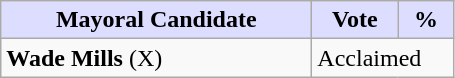<table class="wikitable">
<tr>
<th style="background:#ddf; width:200px;">Mayoral Candidate</th>
<th style="background:#ddf; width:50px;">Vote</th>
<th style="background:#ddf; width:30px;">%</th>
</tr>
<tr>
<td><strong>Wade Mills</strong> (X)</td>
<td colspan="2">Acclaimed</td>
</tr>
</table>
